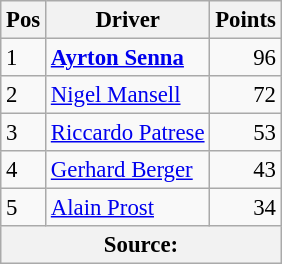<table class="wikitable" style="font-size: 95%;">
<tr>
<th>Pos</th>
<th>Driver</th>
<th>Points</th>
</tr>
<tr>
<td>1</td>
<td> <strong><a href='#'>Ayrton Senna</a></strong></td>
<td align="right">96</td>
</tr>
<tr>
<td>2</td>
<td> <a href='#'>Nigel Mansell</a></td>
<td align="right">72</td>
</tr>
<tr>
<td>3</td>
<td> <a href='#'>Riccardo Patrese</a></td>
<td align="right">53</td>
</tr>
<tr>
<td>4</td>
<td> <a href='#'>Gerhard Berger</a></td>
<td align="right">43</td>
</tr>
<tr>
<td>5</td>
<td> <a href='#'>Alain Prost</a></td>
<td align="right">34</td>
</tr>
<tr>
<th colspan=3>Source:</th>
</tr>
</table>
